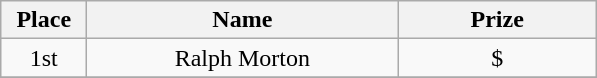<table class="wikitable">
<tr>
<th width="50">Place</th>
<th width="200">Name</th>
<th width="125">Prize</th>
</tr>
<tr>
<td align = "center">1st</td>
<td align = "center">Ralph Morton</td>
<td align = "center">$</td>
</tr>
<tr>
</tr>
</table>
